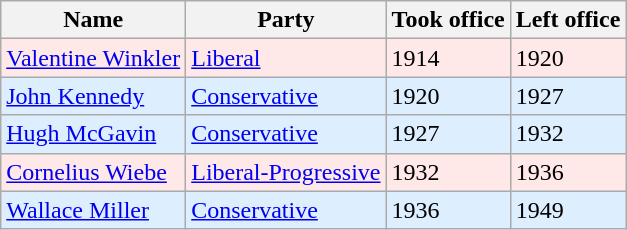<table class="wikitable">
<tr>
<th>Name</th>
<th>Party</th>
<th>Took office</th>
<th>Left office</th>
</tr>
<tr bgcolor=#FFE8E8>
<td><a href='#'>Valentine Winkler</a></td>
<td><a href='#'>Liberal</a></td>
<td>1914</td>
<td>1920</td>
</tr>
<tr bgcolor=#DDEEFF>
<td><a href='#'>John Kennedy</a></td>
<td><a href='#'>Conservative</a></td>
<td>1920</td>
<td>1927</td>
</tr>
<tr bgcolor=#DDEEFF>
<td><a href='#'>Hugh McGavin</a></td>
<td><a href='#'>Conservative</a></td>
<td>1927</td>
<td>1932</td>
</tr>
<tr bgcolor=#FFE8E8>
<td><a href='#'>Cornelius Wiebe</a></td>
<td><a href='#'>Liberal-Progressive</a></td>
<td>1932</td>
<td>1936</td>
</tr>
<tr bgcolor=#DDEEFF>
<td><a href='#'>Wallace Miller</a></td>
<td><a href='#'>Conservative</a></td>
<td>1936</td>
<td>1949</td>
</tr>
</table>
